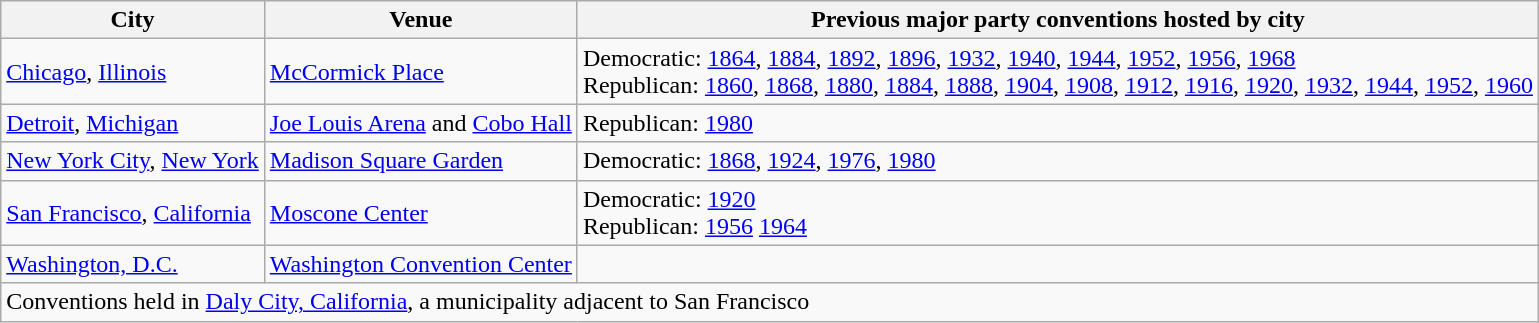<table class="wikitable">
<tr>
<th>City</th>
<th>Venue</th>
<th>Previous major party conventions hosted by city</th>
</tr>
<tr>
<td><a href='#'>Chicago</a>, <a href='#'>Illinois</a></td>
<td><a href='#'>McCormick Place</a></td>
<td>Democratic: <a href='#'>1864</a>, <a href='#'>1884</a>, <a href='#'>1892</a>, <a href='#'>1896</a>, <a href='#'>1932</a>, <a href='#'>1940</a>, <a href='#'>1944</a>, <a href='#'>1952</a>, <a href='#'>1956</a>, <a href='#'>1968</a><br>Republican: <a href='#'>1860</a>, <a href='#'>1868</a>, <a href='#'>1880</a>, <a href='#'>1884</a>, <a href='#'>1888</a>, <a href='#'>1904</a>, <a href='#'>1908</a>, <a href='#'>1912</a>, <a href='#'>1916</a>, <a href='#'>1920</a>, <a href='#'>1932</a>, <a href='#'>1944</a>, <a href='#'>1952</a>, <a href='#'>1960</a></td>
</tr>
<tr>
<td><a href='#'>Detroit</a>, <a href='#'>Michigan</a></td>
<td><a href='#'>Joe Louis Arena</a> and <a href='#'>Cobo Hall</a></td>
<td>Republican: <a href='#'>1980</a></td>
</tr>
<tr>
<td><a href='#'>New York City</a>, <a href='#'>New York</a></td>
<td><a href='#'>Madison Square Garden</a></td>
<td>Democratic: <a href='#'>1868</a>, <a href='#'>1924</a>, <a href='#'>1976</a>, <a href='#'>1980</a></td>
</tr>
<tr>
<td><a href='#'>San Francisco</a>, <a href='#'>California</a></td>
<td><a href='#'>Moscone Center</a></td>
<td>Democratic: <a href='#'>1920</a><br>Republican: <a href='#'>1956</a> <a href='#'>1964</a></td>
</tr>
<tr>
<td><a href='#'>Washington, D.C.</a></td>
<td><a href='#'>Washington Convention Center</a></td>
<td></td>
</tr>
<tr>
<td colspan=3>Conventions held in <a href='#'>Daly City, California</a>, a municipality adjacent to San Francisco</td>
</tr>
</table>
